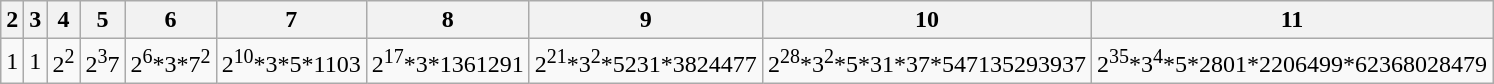<table class="wikitable">
<tr>
<th>2</th>
<th>3</th>
<th>4</th>
<th>5</th>
<th>6</th>
<th>7</th>
<th>8</th>
<th>9</th>
<th>10</th>
<th>11</th>
</tr>
<tr>
<td>1</td>
<td>1</td>
<td>2<sup>2</sup></td>
<td>2<sup>3</sup>7</td>
<td>2<sup>6</sup>*3*7<sup>2</sup></td>
<td>2<sup>10</sup>*3*5*1103</td>
<td>2<sup>17</sup>*3*1361291</td>
<td>2<sup>21</sup>*3<sup>2</sup>*5231*3824477</td>
<td>2<sup>28</sup>*3<sup>2</sup>*5*31*37*547135293937</td>
<td>2<sup>35</sup>*3<sup>4</sup>*5*2801*2206499*62368028479</td>
</tr>
</table>
